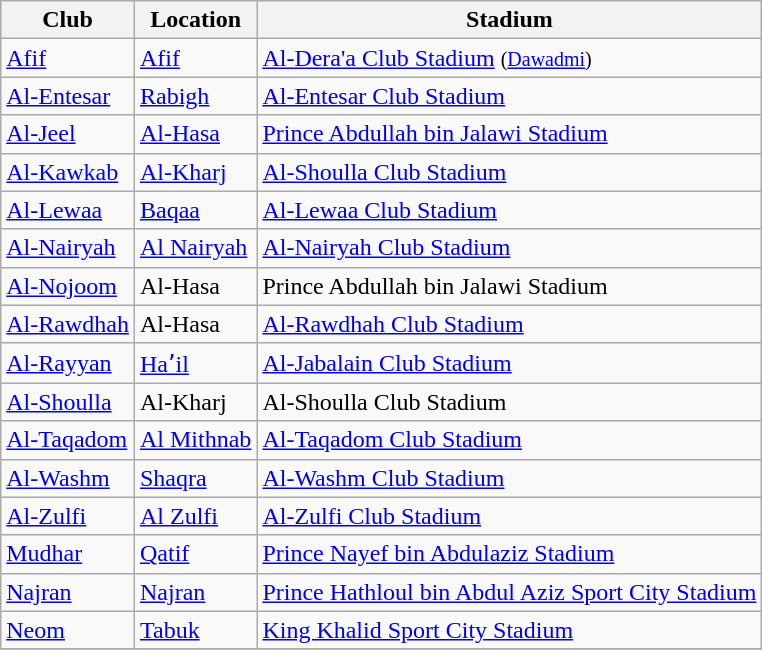<table class="wikitable sortable">
<tr>
<th>Club</th>
<th>Location</th>
<th>Stadium</th>
</tr>
<tr>
<td><a href='#'>Afif</a></td>
<td><a href='#'>Afif</a></td>
<td><a href='#'>Al-Dera'a Club Stadium</a> <small>(<a href='#'>Dawadmi</a>)</small></td>
</tr>
<tr>
<td><a href='#'>Al-Entesar</a></td>
<td><a href='#'>Rabigh</a></td>
<td><a href='#'>Al-Entesar Club Stadium</a></td>
</tr>
<tr>
<td><a href='#'>Al-Jeel</a></td>
<td><a href='#'>Al-Hasa</a> </td>
<td><a href='#'>Prince Abdullah bin Jalawi Stadium</a></td>
</tr>
<tr>
<td><a href='#'>Al-Kawkab</a></td>
<td><a href='#'>Al-Kharj</a></td>
<td><a href='#'>Al-Shoulla Club Stadium</a></td>
</tr>
<tr>
<td><a href='#'>Al-Lewaa</a></td>
<td><a href='#'>Baqaa</a></td>
<td><a href='#'>Al-Lewaa Club Stadium</a></td>
</tr>
<tr>
<td><a href='#'>Al-Nairyah</a></td>
<td><a href='#'>Al Nairyah</a></td>
<td><a href='#'>Al-Nairyah Club Stadium</a></td>
</tr>
<tr>
<td><a href='#'>Al-Nojoom</a></td>
<td>Al-Hasa </td>
<td>Prince Abdullah bin Jalawi Stadium</td>
</tr>
<tr>
<td><a href='#'>Al-Rawdhah</a></td>
<td>Al-Hasa </td>
<td><a href='#'>Al-Rawdhah Club Stadium</a></td>
</tr>
<tr>
<td><a href='#'>Al-Rayyan</a></td>
<td><a href='#'>Haʼil</a></td>
<td><a href='#'>Al-Jabalain Club Stadium</a></td>
</tr>
<tr>
<td><a href='#'>Al-Shoulla</a></td>
<td>Al-Kharj</td>
<td>Al-Shoulla Club Stadium</td>
</tr>
<tr>
<td><a href='#'>Al-Taqadom</a></td>
<td><a href='#'>Al Mithnab</a></td>
<td><a href='#'>Al-Taqadom Club Stadium</a></td>
</tr>
<tr>
<td><a href='#'>Al-Washm</a></td>
<td><a href='#'>Shaqra</a></td>
<td><a href='#'>Al-Washm Club Stadium</a></td>
</tr>
<tr>
<td><a href='#'>Al-Zulfi</a></td>
<td><a href='#'>Al Zulfi</a></td>
<td><a href='#'>Al-Zulfi Club Stadium</a></td>
</tr>
<tr>
<td><a href='#'>Mudhar</a></td>
<td><a href='#'>Qatif</a></td>
<td><a href='#'>Prince Nayef bin Abdulaziz Stadium</a></td>
</tr>
<tr>
<td><a href='#'>Najran</a></td>
<td><a href='#'>Najran</a></td>
<td><a href='#'>Prince Hathloul bin Abdul Aziz Sport City Stadium</a></td>
</tr>
<tr>
<td><a href='#'>Neom</a></td>
<td><a href='#'>Tabuk</a></td>
<td><a href='#'>King Khalid Sport City Stadium</a></td>
</tr>
<tr>
</tr>
</table>
